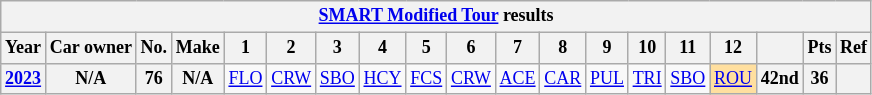<table class="wikitable" style="text-align:center; font-size:75%">
<tr>
<th colspan=38><a href='#'>SMART Modified Tour</a> results</th>
</tr>
<tr>
<th>Year</th>
<th>Car owner</th>
<th>No.</th>
<th>Make</th>
<th>1</th>
<th>2</th>
<th>3</th>
<th>4</th>
<th>5</th>
<th>6</th>
<th>7</th>
<th>8</th>
<th>9</th>
<th>10</th>
<th>11</th>
<th>12</th>
<th></th>
<th>Pts</th>
<th>Ref</th>
</tr>
<tr>
<th><a href='#'>2023</a></th>
<th>N/A</th>
<th>76</th>
<th>N/A</th>
<td><a href='#'>FLO</a></td>
<td><a href='#'>CRW</a></td>
<td><a href='#'>SBO</a></td>
<td><a href='#'>HCY</a></td>
<td><a href='#'>FCS</a></td>
<td><a href='#'>CRW</a></td>
<td><a href='#'>ACE</a></td>
<td><a href='#'>CAR</a></td>
<td><a href='#'>PUL</a></td>
<td><a href='#'>TRI</a></td>
<td><a href='#'>SBO</a></td>
<td style="background:#FFDF9F;"><a href='#'>ROU</a><br></td>
<th>42nd</th>
<th>36</th>
<th></th>
</tr>
</table>
